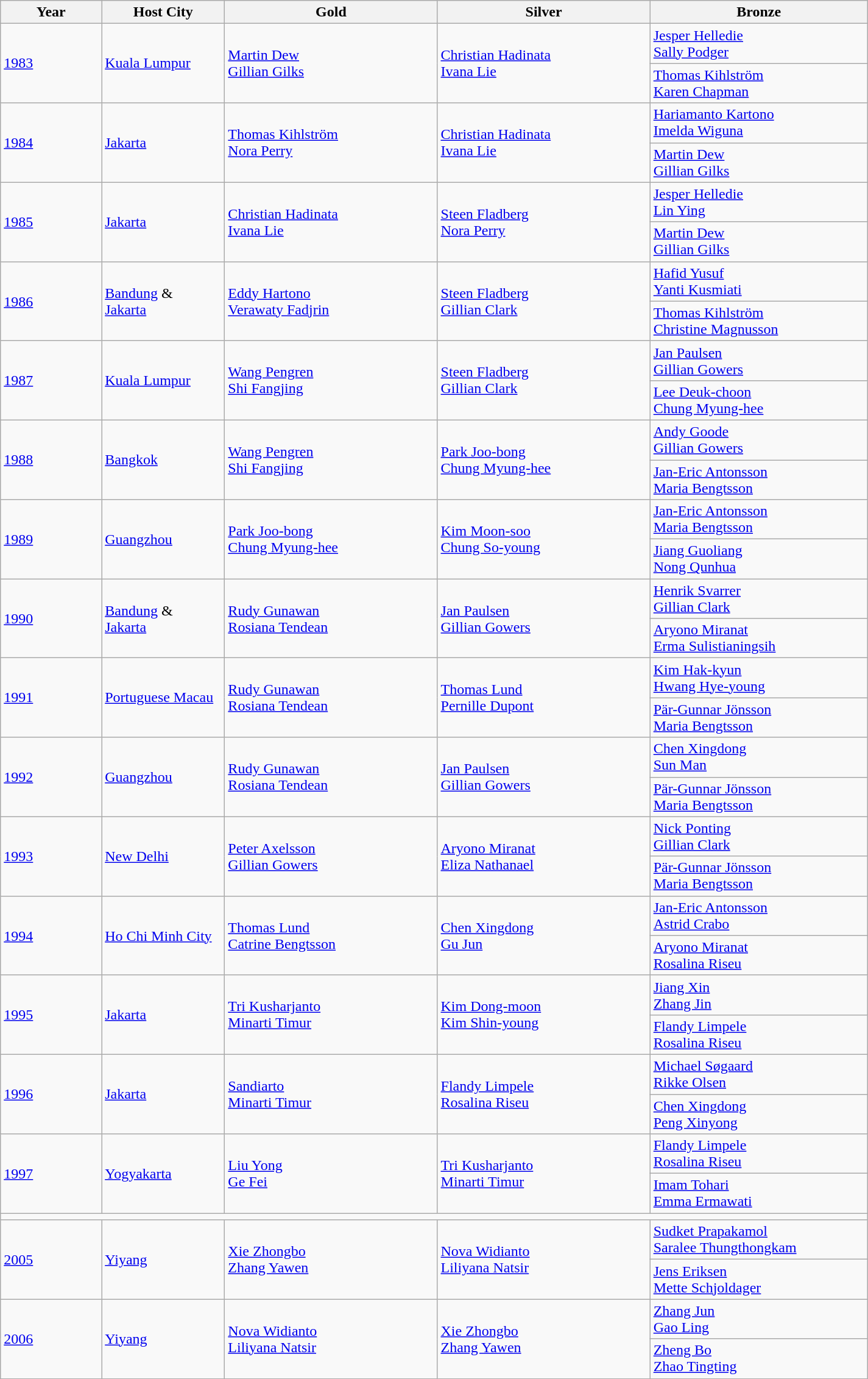<table class="wikitable" style="text-align: left; width: 950px;">
<tr>
<th width="120">Year</th>
<th width="140">Host City</th>
<th width="260">Gold</th>
<th width="260">Silver</th>
<th width="260">Bronze</th>
</tr>
<tr>
<td rowspan=2><a href='#'>1983</a></td>
<td rowspan=2><a href='#'>Kuala Lumpur</a></td>
<td rowspan=2> <a href='#'>Martin Dew</a><br> <a href='#'>Gillian Gilks</a></td>
<td rowspan=2> <a href='#'>Christian Hadinata</a><br> <a href='#'>Ivana Lie</a></td>
<td> <a href='#'>Jesper Helledie</a><br> <a href='#'>Sally Podger</a></td>
</tr>
<tr>
<td> <a href='#'>Thomas Kihlström</a><br> <a href='#'>Karen Chapman</a></td>
</tr>
<tr>
<td rowspan=2><a href='#'>1984</a></td>
<td rowspan=2><a href='#'>Jakarta</a></td>
<td rowspan=2> <a href='#'>Thomas Kihlström</a><br> <a href='#'>Nora Perry</a></td>
<td rowspan=2> <a href='#'>Christian Hadinata</a><br> <a href='#'>Ivana Lie</a></td>
<td> <a href='#'>Hariamanto Kartono</a><br> <a href='#'>Imelda Wiguna</a></td>
</tr>
<tr>
<td> <a href='#'>Martin Dew</a><br> <a href='#'>Gillian Gilks</a></td>
</tr>
<tr>
<td rowspan=2><a href='#'>1985</a></td>
<td rowspan=2><a href='#'>Jakarta</a></td>
<td rowspan=2> <a href='#'>Christian Hadinata</a><br> <a href='#'>Ivana Lie</a></td>
<td rowspan=2> <a href='#'>Steen Fladberg</a><br> <a href='#'>Nora Perry</a></td>
<td> <a href='#'>Jesper Helledie</a><br> <a href='#'>Lin Ying</a></td>
</tr>
<tr>
<td> <a href='#'>Martin Dew</a><br> <a href='#'>Gillian Gilks</a></td>
</tr>
<tr>
<td rowspan=2><a href='#'>1986</a></td>
<td rowspan=2><a href='#'>Bandung</a> & <br><a href='#'>Jakarta</a></td>
<td rowspan=2> <a href='#'>Eddy Hartono</a><br> <a href='#'>Verawaty Fadjrin</a></td>
<td rowspan=2> <a href='#'>Steen Fladberg</a><br> <a href='#'>Gillian Clark</a></td>
<td> <a href='#'>Hafid Yusuf</a><br> <a href='#'>Yanti Kusmiati</a></td>
</tr>
<tr>
<td> <a href='#'>Thomas Kihlström</a><br> <a href='#'>Christine Magnusson</a></td>
</tr>
<tr>
<td rowspan=2><a href='#'>1987</a></td>
<td rowspan=2><a href='#'>Kuala Lumpur</a></td>
<td rowspan=2> <a href='#'>Wang Pengren</a><br> <a href='#'>Shi Fangjing</a></td>
<td rowspan=2> <a href='#'>Steen Fladberg</a><br> <a href='#'>Gillian Clark</a></td>
<td> <a href='#'>Jan Paulsen</a><br> <a href='#'>Gillian Gowers</a></td>
</tr>
<tr>
<td> <a href='#'>Lee Deuk-choon</a><br> <a href='#'>Chung Myung-hee</a></td>
</tr>
<tr>
<td rowspan=2><a href='#'>1988</a></td>
<td rowspan=2><a href='#'>Bangkok</a></td>
<td rowspan=2> <a href='#'>Wang Pengren</a><br> <a href='#'>Shi Fangjing</a></td>
<td rowspan=2> <a href='#'>Park Joo-bong</a><br> <a href='#'>Chung Myung-hee</a></td>
<td> <a href='#'>Andy Goode</a><br> <a href='#'>Gillian Gowers</a></td>
</tr>
<tr>
<td> <a href='#'>Jan-Eric Antonsson</a><br> <a href='#'>Maria Bengtsson</a></td>
</tr>
<tr>
<td rowspan=2><a href='#'>1989</a></td>
<td rowspan=2><a href='#'>Guangzhou</a></td>
<td rowspan=2> <a href='#'>Park Joo-bong</a><br> <a href='#'>Chung Myung-hee</a></td>
<td rowspan=2> <a href='#'>Kim Moon-soo</a><br> <a href='#'>Chung So-young</a></td>
<td> <a href='#'>Jan-Eric Antonsson</a><br> <a href='#'>Maria Bengtsson</a></td>
</tr>
<tr>
<td> <a href='#'>Jiang Guoliang</a><br> <a href='#'>Nong Qunhua</a></td>
</tr>
<tr>
<td rowspan=2><a href='#'>1990</a></td>
<td rowspan=2><a href='#'>Bandung</a> & <br><a href='#'>Jakarta</a></td>
<td rowspan=2> <a href='#'>Rudy Gunawan</a><br> <a href='#'>Rosiana Tendean</a></td>
<td rowspan=2> <a href='#'>Jan Paulsen</a><br> <a href='#'>Gillian Gowers</a></td>
<td> <a href='#'>Henrik Svarrer</a><br> <a href='#'>Gillian Clark</a></td>
</tr>
<tr>
<td> <a href='#'>Aryono Miranat</a><br> <a href='#'>Erma Sulistianingsih</a></td>
</tr>
<tr>
<td rowspan=2><a href='#'>1991</a></td>
<td rowspan=2><a href='#'>Portuguese Macau</a></td>
<td rowspan=2> <a href='#'>Rudy Gunawan</a><br> <a href='#'>Rosiana Tendean</a></td>
<td rowspan=2> <a href='#'>Thomas Lund</a><br> <a href='#'>Pernille Dupont</a></td>
<td> <a href='#'>Kim Hak-kyun</a><br> <a href='#'>Hwang Hye-young</a></td>
</tr>
<tr>
<td> <a href='#'>Pär-Gunnar Jönsson</a><br> <a href='#'>Maria Bengtsson</a></td>
</tr>
<tr>
<td rowspan=2><a href='#'>1992</a></td>
<td rowspan=2><a href='#'>Guangzhou</a></td>
<td rowspan=2> <a href='#'>Rudy Gunawan</a><br> <a href='#'>Rosiana Tendean</a></td>
<td rowspan=2> <a href='#'>Jan Paulsen</a><br> <a href='#'>Gillian Gowers</a></td>
<td> <a href='#'>Chen Xingdong</a><br> <a href='#'>Sun Man</a></td>
</tr>
<tr>
<td> <a href='#'>Pär-Gunnar Jönsson</a><br> <a href='#'>Maria Bengtsson</a></td>
</tr>
<tr>
<td rowspan=2><a href='#'>1993</a></td>
<td rowspan=2><a href='#'>New Delhi</a></td>
<td rowspan=2> <a href='#'>Peter Axelsson</a><br> <a href='#'>Gillian Gowers</a></td>
<td rowspan=2> <a href='#'>Aryono Miranat</a><br> <a href='#'>Eliza Nathanael</a></td>
<td> <a href='#'>Nick Ponting</a><br> <a href='#'>Gillian Clark</a></td>
</tr>
<tr>
<td> <a href='#'>Pär-Gunnar Jönsson</a><br> <a href='#'>Maria Bengtsson</a></td>
</tr>
<tr>
<td rowspan=2><a href='#'>1994</a></td>
<td rowspan=2><a href='#'>Ho Chi Minh City</a></td>
<td rowspan=2> <a href='#'>Thomas Lund</a><br> <a href='#'>Catrine Bengtsson</a></td>
<td rowspan=2> <a href='#'>Chen Xingdong</a><br> <a href='#'>Gu Jun</a></td>
<td> <a href='#'>Jan-Eric Antonsson</a><br> <a href='#'>Astrid Crabo</a></td>
</tr>
<tr>
<td> <a href='#'>Aryono Miranat</a><br> <a href='#'>Rosalina Riseu</a></td>
</tr>
<tr>
<td rowspan=2><a href='#'>1995</a></td>
<td rowspan=2><a href='#'>Jakarta</a></td>
<td rowspan=2> <a href='#'>Tri Kusharjanto</a><br> <a href='#'>Minarti Timur</a></td>
<td rowspan=2> <a href='#'>Kim Dong-moon</a><br> <a href='#'>Kim Shin-young</a></td>
<td> <a href='#'>Jiang Xin</a><br> <a href='#'>Zhang Jin</a></td>
</tr>
<tr>
<td> <a href='#'>Flandy Limpele</a><br> <a href='#'>Rosalina Riseu</a></td>
</tr>
<tr>
<td rowspan=2><a href='#'>1996</a></td>
<td rowspan=2><a href='#'>Jakarta</a></td>
<td rowspan=2> <a href='#'>Sandiarto</a><br> <a href='#'>Minarti Timur</a></td>
<td rowspan=2> <a href='#'>Flandy Limpele</a><br> <a href='#'>Rosalina Riseu</a></td>
<td> <a href='#'>Michael Søgaard</a><br> <a href='#'>Rikke Olsen</a></td>
</tr>
<tr>
<td> <a href='#'>Chen Xingdong</a><br> <a href='#'>Peng Xinyong</a></td>
</tr>
<tr>
<td rowspan=2><a href='#'>1997</a></td>
<td rowspan=2><a href='#'>Yogyakarta</a></td>
<td rowspan=2> <a href='#'>Liu Yong</a><br> <a href='#'>Ge Fei</a></td>
<td rowspan=2> <a href='#'>Tri Kusharjanto</a><br> <a href='#'>Minarti Timur</a></td>
<td> <a href='#'>Flandy Limpele</a><br> <a href='#'>Rosalina Riseu</a></td>
</tr>
<tr>
<td> <a href='#'>Imam Tohari</a><br> <a href='#'>Emma Ermawati</a></td>
</tr>
<tr>
<td colspan=6></td>
</tr>
<tr>
<td rowspan=2><a href='#'>2005</a></td>
<td rowspan=2><a href='#'>Yiyang</a></td>
<td rowspan=2> <a href='#'>Xie Zhongbo</a><br> <a href='#'>Zhang Yawen</a></td>
<td rowspan=2> <a href='#'>Nova Widianto</a><br> <a href='#'>Liliyana Natsir</a></td>
<td> <a href='#'>Sudket Prapakamol</a><br> <a href='#'>Saralee Thungthongkam</a></td>
</tr>
<tr>
<td> <a href='#'>Jens Eriksen</a><br> <a href='#'>Mette Schjoldager</a></td>
</tr>
<tr>
<td rowspan=2><a href='#'>2006</a></td>
<td rowspan=2><a href='#'>Yiyang</a></td>
<td rowspan=2> <a href='#'>Nova Widianto</a><br> <a href='#'>Liliyana Natsir</a></td>
<td rowspan=2> <a href='#'>Xie Zhongbo</a><br> <a href='#'>Zhang Yawen</a></td>
<td> <a href='#'>Zhang Jun</a><br> <a href='#'>Gao Ling</a></td>
</tr>
<tr>
<td> <a href='#'>Zheng Bo</a><br> <a href='#'>Zhao Tingting</a></td>
</tr>
</table>
